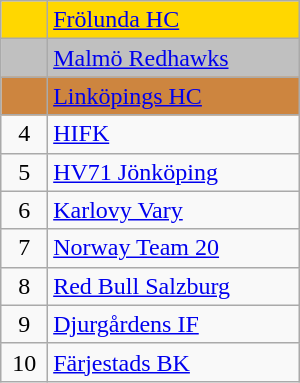<table class="wikitable" width="200px">
<tr style="background:#ffd700;">
<td align=center></td>
<td> <a href='#'>Frölunda HC</a></td>
</tr>
<tr style="background:#c0c0c0;">
<td align=center></td>
<td> <a href='#'>Malmö Redhawks</a></td>
</tr>
<tr style="background:#CD853F;">
<td align=center></td>
<td> <a href='#'>Linköpings HC</a></td>
</tr>
<tr>
<td align=center>4</td>
<td> <a href='#'>HIFK</a></td>
</tr>
<tr>
<td align=center>5</td>
<td> <a href='#'>HV71 Jönköping</a></td>
</tr>
<tr>
<td align=center>6</td>
<td> <a href='#'>Karlovy Vary</a></td>
</tr>
<tr>
<td align=center>7</td>
<td> <a href='#'>Norway Team 20</a></td>
</tr>
<tr>
<td align=center>8</td>
<td> <a href='#'>Red Bull Salzburg</a></td>
</tr>
<tr>
<td align=center>9</td>
<td> <a href='#'>Djurgårdens IF</a></td>
</tr>
<tr>
<td align=center>10</td>
<td> <a href='#'>Färjestads BK</a></td>
</tr>
</table>
